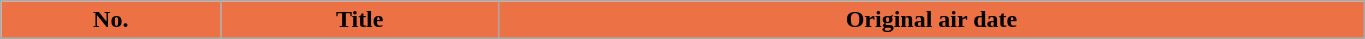<table class="wikitable plainrowheaders" width="72%">
<tr>
<th scope="col" style="background-color: #EC7144;">No.</th>
<th scope="col" style="background-color: #EC7144;">Title</th>
<th scope="col" style="background-color: #EC7144;">Original air date</th>
</tr>
<tr>
</tr>
</table>
